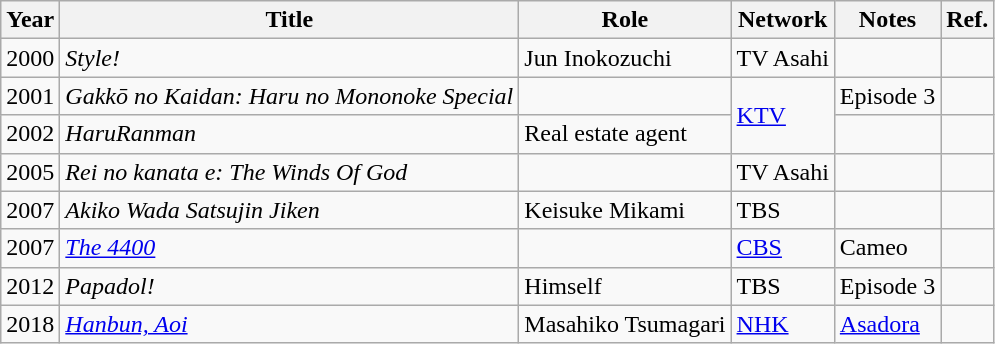<table class="wikitable">
<tr>
<th>Year</th>
<th>Title</th>
<th>Role</th>
<th>Network</th>
<th>Notes</th>
<th>Ref.</th>
</tr>
<tr>
<td>2000</td>
<td><em>Style!</em></td>
<td>Jun Inokozuchi</td>
<td>TV Asahi</td>
<td></td>
<td></td>
</tr>
<tr>
<td>2001</td>
<td><em>Gakkō no Kaidan: Haru no Mononoke Special</em></td>
<td></td>
<td rowspan="2"><a href='#'>KTV</a></td>
<td>Episode 3</td>
<td></td>
</tr>
<tr>
<td>2002</td>
<td><em>HaruRanman</em></td>
<td>Real estate agent</td>
<td></td>
<td></td>
</tr>
<tr>
<td>2005</td>
<td><em>Rei no kanata e: The Winds Of God</em></td>
<td></td>
<td>TV Asahi</td>
<td></td>
<td></td>
</tr>
<tr>
<td>2007</td>
<td><em>Akiko Wada Satsujin Jiken</em></td>
<td>Keisuke Mikami</td>
<td>TBS</td>
<td></td>
<td></td>
</tr>
<tr>
<td>2007</td>
<td><em><a href='#'>The 4400</a></em></td>
<td></td>
<td><a href='#'>CBS</a></td>
<td>Cameo</td>
<td></td>
</tr>
<tr>
<td>2012</td>
<td><em>Papadol!</em></td>
<td>Himself</td>
<td>TBS</td>
<td>Episode 3</td>
<td></td>
</tr>
<tr>
<td>2018</td>
<td><em><a href='#'>Hanbun, Aoi</a></em></td>
<td>Masahiko Tsumagari</td>
<td><a href='#'>NHK</a></td>
<td><a href='#'>Asadora</a></td>
<td></td>
</tr>
</table>
